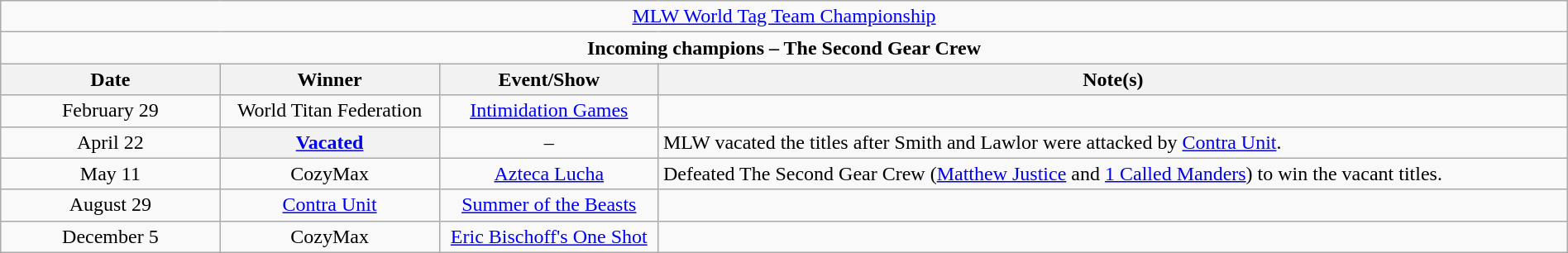<table class="wikitable" style="text-align:center; width:100%;">
<tr>
<td colspan="4" style="text-align: center;"><a href='#'>MLW World Tag Team Championship</a></td>
</tr>
<tr>
<td colspan="4" style="text-align: center;"><strong>Incoming champions – The Second Gear Crew </strong></td>
</tr>
<tr>
<th width=14%>Date</th>
<th width=14%>Winner</th>
<th width=14%>Event/Show</th>
<th width=58%>Note(s)</th>
</tr>
<tr>
<td>February 29</td>
<td>World Titan Federation<br></td>
<td><a href='#'>Intimidation Games</a></td>
<td></td>
</tr>
<tr>
<td>April 22</td>
<th><a href='#'>Vacated</a></th>
<td>–</td>
<td align=left>MLW vacated the titles after Smith and Lawlor were attacked by <a href='#'>Contra Unit</a>.</td>
</tr>
<tr>
<td>May 11</td>
<td>CozyMax<br></td>
<td><a href='#'>Azteca Lucha</a></td>
<td align=left>Defeated The Second Gear Crew (<a href='#'>Matthew Justice</a> and <a href='#'>1 Called Manders</a>) to win the vacant titles.</td>
</tr>
<tr>
<td>August 29</td>
<td><a href='#'>Contra Unit</a><br></td>
<td><a href='#'>Summer of the Beasts</a></td>
<td></td>
</tr>
<tr>
<td>December 5</td>
<td>CozyMax<br></td>
<td><a href='#'>Eric Bischoff's One Shot</a></td>
<td></td>
</tr>
</table>
